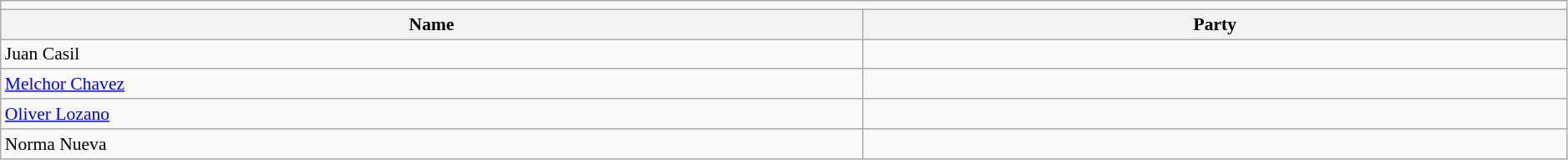<table class=wikitable style="font-size:90%" width=99%>
<tr>
<td colspan=4 bgcolor=></td>
</tr>
<tr>
<th width=55%>Name</th>
<th colspan=2>Party</th>
</tr>
<tr>
<td>Juan Casil</td>
<td></td>
</tr>
<tr>
<td><a href='#'>Melchor Chavez</a></td>
<td></td>
</tr>
<tr>
<td><a href='#'>Oliver Lozano</a></td>
<td></td>
</tr>
<tr>
<td>Norma Nueva</td>
<td></td>
</tr>
</table>
